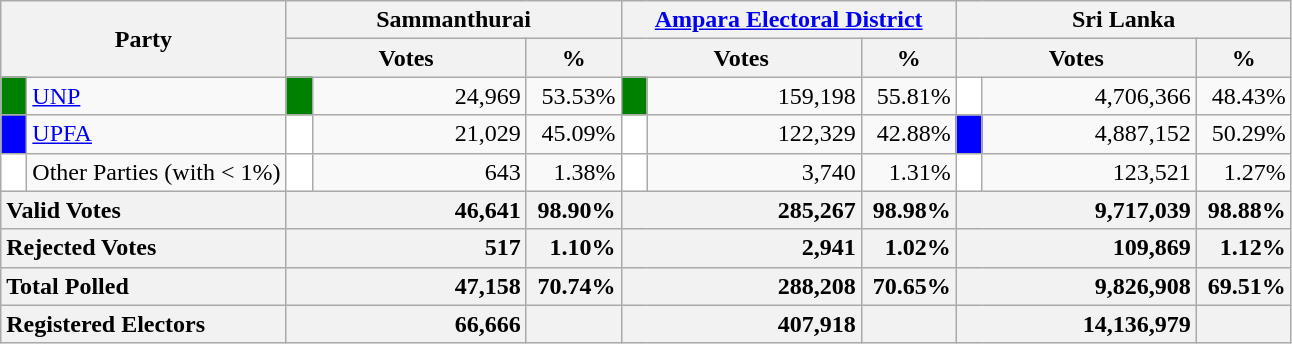<table class="wikitable">
<tr>
<th colspan="2" width="144px"rowspan="2">Party</th>
<th colspan="3" width="216px">Sammanthurai</th>
<th colspan="3" width="216px"><a href='#'>Ampara Electoral District</a></th>
<th colspan="3" width="216px">Sri Lanka</th>
</tr>
<tr>
<th colspan="2" width="144px">Votes</th>
<th>%</th>
<th colspan="2" width="144px">Votes</th>
<th>%</th>
<th colspan="2" width="144px">Votes</th>
<th>%</th>
</tr>
<tr>
<td style="background-color:green;" width="10px"></td>
<td style="text-align:left;"><a href='#'>UNP</a></td>
<td style="background-color:green;" width="10px"></td>
<td style="text-align:right;">24,969</td>
<td style="text-align:right;">53.53%</td>
<td style="background-color:green;" width="10px"></td>
<td style="text-align:right;">159,198</td>
<td style="text-align:right;">55.81%</td>
<td style="background-color:white;" width="10px"></td>
<td style="text-align:right;">4,706,366</td>
<td style="text-align:right;">48.43%</td>
</tr>
<tr>
<td style="background-color:blue;" width="10px"></td>
<td style="text-align:left;"><a href='#'>UPFA</a></td>
<td style="background-color:white;" width="10px"></td>
<td style="text-align:right;">21,029</td>
<td style="text-align:right;">45.09%</td>
<td style="background-color:white;" width="10px"></td>
<td style="text-align:right;">122,329</td>
<td style="text-align:right;">42.88%</td>
<td style="background-color:blue;" width="10px"></td>
<td style="text-align:right;">4,887,152</td>
<td style="text-align:right;">50.29%</td>
</tr>
<tr>
<td style="background-color:white;" width="10px"></td>
<td style="text-align:left;">Other Parties (with < 1%)</td>
<td style="background-color:white;" width="10px"></td>
<td style="text-align:right;">643</td>
<td style="text-align:right;">1.38%</td>
<td style="background-color:white;" width="10px"></td>
<td style="text-align:right;">3,740</td>
<td style="text-align:right;">1.31%</td>
<td style="background-color:white;" width="10px"></td>
<td style="text-align:right;">123,521</td>
<td style="text-align:right;">1.27%</td>
</tr>
<tr>
<th colspan="2" width="144px"style="text-align:left;">Valid Votes</th>
<th style="text-align:right;"colspan="2" width="144px">46,641</th>
<th style="text-align:right;">98.90%</th>
<th style="text-align:right;"colspan="2" width="144px">285,267</th>
<th style="text-align:right;">98.98%</th>
<th style="text-align:right;"colspan="2" width="144px">9,717,039</th>
<th style="text-align:right;">98.88%</th>
</tr>
<tr>
<th colspan="2" width="144px"style="text-align:left;">Rejected Votes</th>
<th style="text-align:right;"colspan="2" width="144px">517</th>
<th style="text-align:right;">1.10%</th>
<th style="text-align:right;"colspan="2" width="144px">2,941</th>
<th style="text-align:right;">1.02%</th>
<th style="text-align:right;"colspan="2" width="144px">109,869</th>
<th style="text-align:right;">1.12%</th>
</tr>
<tr>
<th colspan="2" width="144px"style="text-align:left;">Total Polled</th>
<th style="text-align:right;"colspan="2" width="144px">47,158</th>
<th style="text-align:right;">70.74%</th>
<th style="text-align:right;"colspan="2" width="144px">288,208</th>
<th style="text-align:right;">70.65%</th>
<th style="text-align:right;"colspan="2" width="144px">9,826,908</th>
<th style="text-align:right;">69.51%</th>
</tr>
<tr>
<th colspan="2" width="144px"style="text-align:left;">Registered Electors</th>
<th style="text-align:right;"colspan="2" width="144px">66,666</th>
<th></th>
<th style="text-align:right;"colspan="2" width="144px">407,918</th>
<th></th>
<th style="text-align:right;"colspan="2" width="144px">14,136,979</th>
<th></th>
</tr>
</table>
